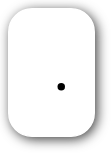<table style="border-radius:1em; box-shadow: 0.1em 0.1em 0.5em rgba(0,0,0,0.75); background-color: white; border: 1px solid white; padding: 5px">
<tr>
<td><br><ul><li></li></ul></td>
</tr>
</table>
